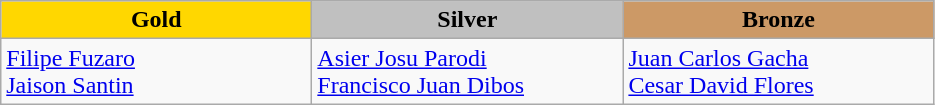<table class="wikitable" style="text-align:left">
<tr align="center">
<td width=200 bgcolor=gold><strong>Gold</strong></td>
<td width=200 bgcolor=silver><strong>Silver</strong></td>
<td width=200 bgcolor=CC9966><strong>Bronze</strong></td>
</tr>
<tr>
<td><a href='#'>Filipe Fuzaro</a><br><a href='#'>Jaison Santin</a><br><em></em></td>
<td><a href='#'>Asier Josu Parodi</a><br><a href='#'>Francisco Juan Dibos</a><br><em></em></td>
<td><a href='#'>Juan Carlos Gacha</a><br><a href='#'>Cesar David Flores</a><br><em></em></td>
</tr>
</table>
